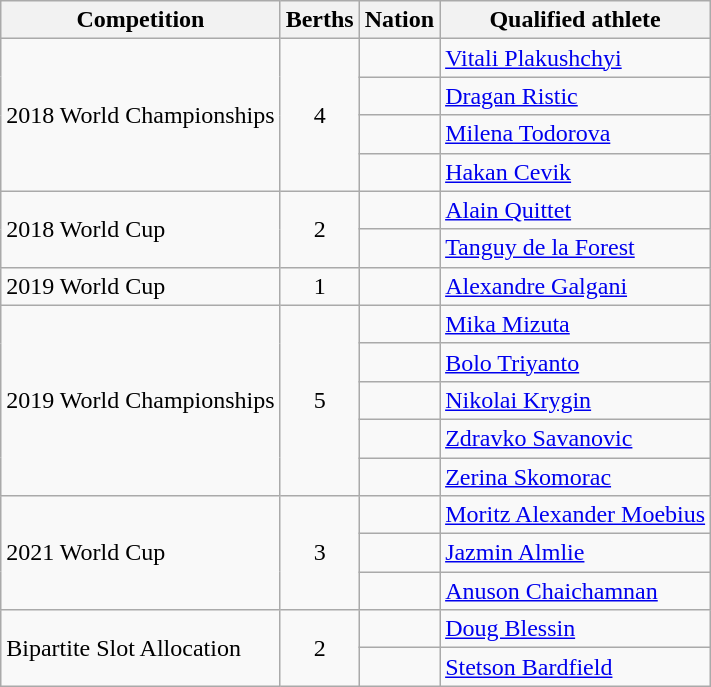<table class="wikitable">
<tr>
<th>Competition</th>
<th>Berths</th>
<th>Nation</th>
<th>Qualified athlete</th>
</tr>
<tr>
<td rowspan=4>2018 World Championships</td>
<td align=center rowspan=4>4</td>
<td></td>
<td><a href='#'>Vitali Plakushchyi</a></td>
</tr>
<tr>
<td></td>
<td><a href='#'>Dragan Ristic</a></td>
</tr>
<tr>
<td></td>
<td><a href='#'>Milena Todorova</a></td>
</tr>
<tr>
<td></td>
<td><a href='#'>Hakan Cevik</a></td>
</tr>
<tr>
<td rowspan=2>2018 World Cup</td>
<td align=center rowspan=2>2</td>
<td></td>
<td><a href='#'>Alain Quittet</a></td>
</tr>
<tr>
<td></td>
<td><a href='#'>Tanguy de la Forest</a></td>
</tr>
<tr>
<td>2019 World Cup</td>
<td align=center>1</td>
<td></td>
<td><a href='#'>Alexandre Galgani</a></td>
</tr>
<tr>
<td rowspan=5>2019 World Championships</td>
<td align=center rowspan=5>5</td>
<td></td>
<td><a href='#'>Mika Mizuta</a></td>
</tr>
<tr>
<td></td>
<td><a href='#'>Bolo Triyanto</a></td>
</tr>
<tr>
<td></td>
<td><a href='#'>Nikolai Krygin</a></td>
</tr>
<tr>
<td></td>
<td><a href='#'>Zdravko Savanovic</a></td>
</tr>
<tr>
<td></td>
<td><a href='#'>Zerina Skomorac</a></td>
</tr>
<tr>
<td rowspan=3>2021 World Cup</td>
<td align=center rowspan=3>3</td>
<td></td>
<td><a href='#'>Moritz Alexander Moebius</a></td>
</tr>
<tr>
<td></td>
<td><a href='#'>Jazmin Almlie</a></td>
</tr>
<tr>
<td></td>
<td><a href='#'>Anuson Chaichamnan</a></td>
</tr>
<tr>
<td rowspan=2>Bipartite Slot Allocation</td>
<td align=center rowspan=2>2</td>
<td></td>
<td><a href='#'>Doug Blessin</a></td>
</tr>
<tr>
<td></td>
<td><a href='#'>Stetson Bardfield</a></td>
</tr>
</table>
